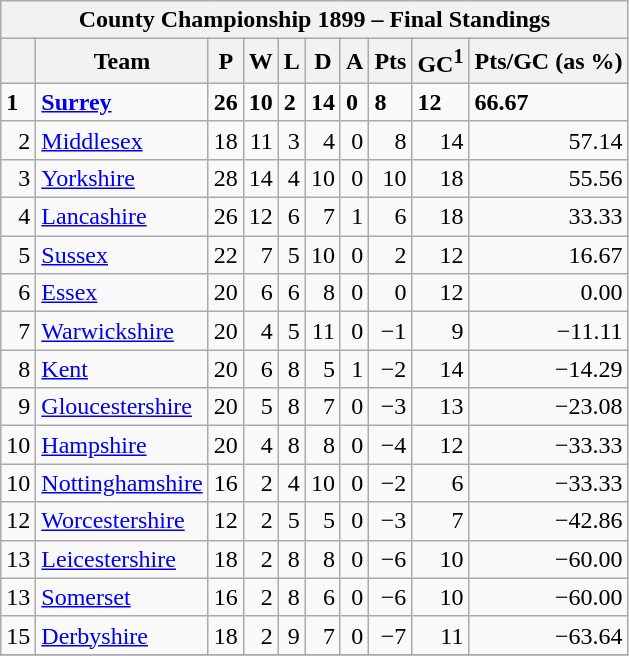<table class="wikitable">
<tr>
<th colspan="10">County Championship 1899 – Final Standings</th>
</tr>
<tr bgcolor="#efefef">
<th></th>
<th>Team</th>
<th>P</th>
<th>W</th>
<th>L</th>
<th>D</th>
<th>A</th>
<th>Pts</th>
<th>GC<sup>1</sup></th>
<th>Pts/GC (as %)</th>
</tr>
<tr align="right|- align="right">
<td><strong>1</strong></td>
<td align="left"><strong><a href='#'>Surrey</a></strong></td>
<td><strong>26</strong></td>
<td><strong>10</strong></td>
<td><strong>2</strong></td>
<td><strong>14</strong></td>
<td><strong>0</strong></td>
<td><strong>8</strong></td>
<td><strong>12</strong></td>
<td><strong>66.67</strong></td>
</tr>
<tr align="right">
<td>2</td>
<td align="left"><a href='#'>Middlesex</a></td>
<td>18</td>
<td>11</td>
<td>3</td>
<td>4</td>
<td>0</td>
<td>8</td>
<td>14</td>
<td>57.14</td>
</tr>
<tr align="right">
<td>3</td>
<td align="left"><a href='#'>Yorkshire</a></td>
<td>28</td>
<td>14</td>
<td>4</td>
<td>10</td>
<td>0</td>
<td>10</td>
<td>18</td>
<td>55.56</td>
</tr>
<tr align="right">
<td>4</td>
<td align="left"><a href='#'>Lancashire</a></td>
<td>26</td>
<td>12</td>
<td>6</td>
<td>7</td>
<td>1</td>
<td>6</td>
<td>18</td>
<td>33.33</td>
</tr>
<tr align="right">
<td>5</td>
<td align="left"><a href='#'>Sussex</a></td>
<td>22</td>
<td>7</td>
<td>5</td>
<td>10</td>
<td>0</td>
<td>2</td>
<td>12</td>
<td>16.67</td>
</tr>
<tr align="right">
<td>6</td>
<td align="left"><a href='#'>Essex</a></td>
<td>20</td>
<td>6</td>
<td>6</td>
<td>8</td>
<td>0</td>
<td>0</td>
<td>12</td>
<td>0.00</td>
</tr>
<tr align="right">
<td>7</td>
<td align="left"><a href='#'>Warwickshire</a></td>
<td>20</td>
<td>4</td>
<td>5</td>
<td>11</td>
<td>0</td>
<td>−1</td>
<td>9</td>
<td>−11.11</td>
</tr>
<tr align="right">
<td>8</td>
<td align="left"><a href='#'>Kent</a></td>
<td>20</td>
<td>6</td>
<td>8</td>
<td>5</td>
<td>1</td>
<td>−2</td>
<td>14</td>
<td>−14.29</td>
</tr>
<tr align="right">
<td>9</td>
<td align="left"><a href='#'>Gloucestershire</a></td>
<td>20</td>
<td>5</td>
<td>8</td>
<td>7</td>
<td>0</td>
<td>−3</td>
<td>13</td>
<td>−23.08</td>
</tr>
<tr align="right">
<td>10</td>
<td align="left"><a href='#'>Hampshire</a></td>
<td>20</td>
<td>4</td>
<td>8</td>
<td>8</td>
<td>0</td>
<td>−4</td>
<td>12</td>
<td>−33.33</td>
</tr>
<tr align="right">
<td>10</td>
<td align="left"><a href='#'>Nottinghamshire</a></td>
<td>16</td>
<td>2</td>
<td>4</td>
<td>10</td>
<td>0</td>
<td>−2</td>
<td>6</td>
<td>−33.33</td>
</tr>
<tr align="right">
<td>12</td>
<td align="left"><a href='#'>Worcestershire</a></td>
<td>12</td>
<td>2</td>
<td>5</td>
<td>5</td>
<td>0</td>
<td>−3</td>
<td>7</td>
<td>−42.86</td>
</tr>
<tr align="right">
<td>13</td>
<td align="left"><a href='#'>Leicestershire</a></td>
<td>18</td>
<td>2</td>
<td>8</td>
<td>8</td>
<td>0</td>
<td>−6</td>
<td>10</td>
<td>−60.00</td>
</tr>
<tr align="right">
<td>13</td>
<td align="left"><a href='#'>Somerset</a></td>
<td>16</td>
<td>2</td>
<td>8</td>
<td>6</td>
<td>0</td>
<td>−6</td>
<td>10</td>
<td>−60.00</td>
</tr>
<tr align="right">
<td>15</td>
<td align="left"><a href='#'>Derbyshire</a></td>
<td>18</td>
<td>2</td>
<td>9</td>
<td>7</td>
<td>0</td>
<td>−7</td>
<td>11</td>
<td>−63.64</td>
</tr>
<tr>
</tr>
</table>
